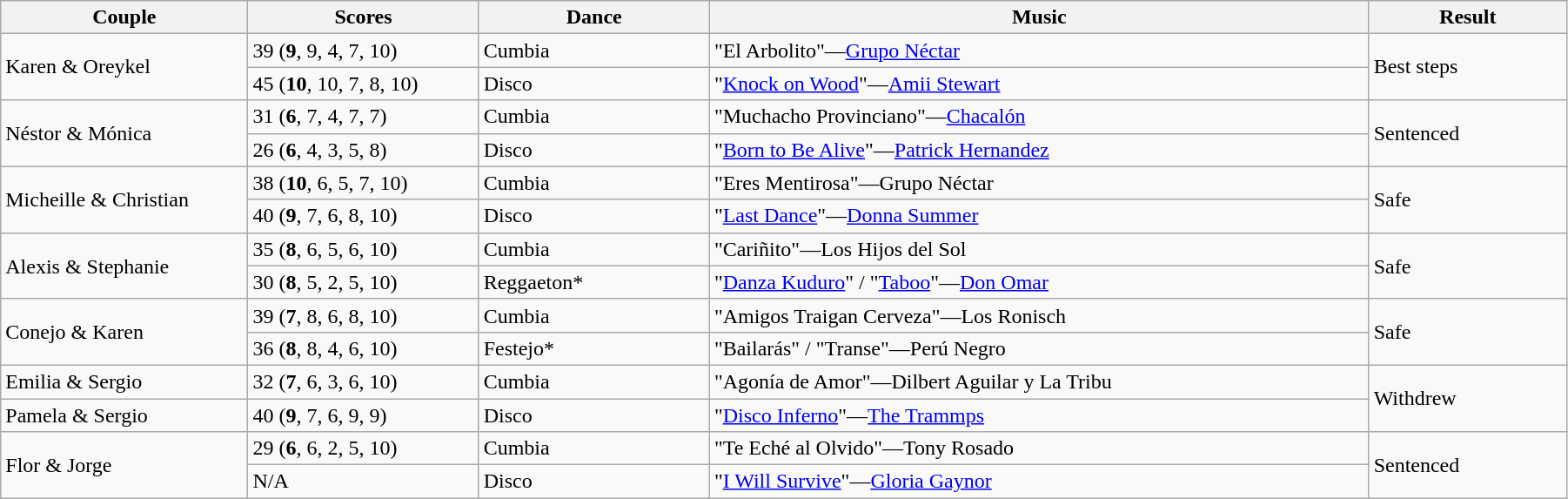<table class="wikitable sortable" style="width:95%; white-space:nowrap">
<tr>
<th style="width:15%;">Couple</th>
<th style="width:14%;">Scores</th>
<th style="width:14%;">Dance</th>
<th style="width:40%;">Music</th>
<th style="width:12%;">Result</th>
</tr>
<tr>
<td rowspan=2>Karen & Oreykel</td>
<td>39 (<strong>9</strong>, 9, 4, 7, 10)</td>
<td>Cumbia</td>
<td>"El Arbolito"—<a href='#'>Grupo Néctar</a></td>
<td rowspan=2>Best steps</td>
</tr>
<tr>
<td>45 (<strong>10</strong>, 10, 7, 8, 10)</td>
<td>Disco</td>
<td>"<a href='#'>Knock on Wood</a>"—<a href='#'>Amii Stewart</a></td>
</tr>
<tr>
<td rowspan=2>Néstor & Mónica</td>
<td>31 (<strong>6</strong>, 7, 4, 7, 7)</td>
<td>Cumbia</td>
<td>"Muchacho Provinciano"—<a href='#'>Chacalón</a></td>
<td rowspan=2>Sentenced</td>
</tr>
<tr>
<td>26 (<strong>6</strong>, 4, 3, 5, 8)</td>
<td>Disco</td>
<td>"<a href='#'>Born to Be Alive</a>"—<a href='#'>Patrick Hernandez</a></td>
</tr>
<tr>
<td rowspan=2>Micheille & Christian</td>
<td>38 (<strong>10</strong>, 6, 5, 7, 10)</td>
<td>Cumbia</td>
<td>"Eres Mentirosa"—Grupo Néctar</td>
<td rowspan=2>Safe</td>
</tr>
<tr>
<td>40 (<strong>9</strong>, 7, 6, 8, 10)</td>
<td>Disco</td>
<td>"<a href='#'>Last Dance</a>"—<a href='#'>Donna Summer</a></td>
</tr>
<tr>
<td rowspan=2>Alexis & Stephanie</td>
<td>35 (<strong>8</strong>, 6, 5, 6, 10)</td>
<td>Cumbia</td>
<td>"Cariñito"—Los Hijos del Sol</td>
<td rowspan=2>Safe</td>
</tr>
<tr>
<td>30 (<strong>8</strong>, 5, 2, 5, 10)</td>
<td>Reggaeton*</td>
<td>"<a href='#'>Danza Kuduro</a>" / "<a href='#'>Taboo</a>"—<a href='#'>Don Omar</a></td>
</tr>
<tr>
<td rowspan=2>Conejo & Karen</td>
<td>39 (<strong>7</strong>, 8, 6, 8, 10)</td>
<td>Cumbia</td>
<td>"Amigos Traigan Cerveza"—Los Ronisch</td>
<td rowspan=2>Safe</td>
</tr>
<tr>
<td>36 (<strong>8</strong>, 8, 4, 6, 10)</td>
<td>Festejo*</td>
<td>"Bailarás" / "Transe"—Perú Negro</td>
</tr>
<tr>
<td>Emilia & Sergio</td>
<td>32 (<strong>7</strong>, 6, 3, 6, 10)</td>
<td>Cumbia</td>
<td>"Agonía de Amor"—Dilbert Aguilar y La Tribu</td>
<td rowspan=2>Withdrew</td>
</tr>
<tr>
<td>Pamela & Sergio</td>
<td>40 (<strong>9</strong>, 7, 6, 9, 9)</td>
<td>Disco</td>
<td>"<a href='#'>Disco Inferno</a>"—<a href='#'>The Trammps</a></td>
</tr>
<tr>
<td rowspan=2>Flor & Jorge</td>
<td>29 (<strong>6</strong>, 6, 2, 5, 10)</td>
<td>Cumbia</td>
<td>"Te Eché al Olvido"—Tony Rosado</td>
<td rowspan=2>Sentenced</td>
</tr>
<tr>
<td>N/A</td>
<td>Disco</td>
<td>"<a href='#'>I Will Survive</a>"—<a href='#'>Gloria Gaynor</a></td>
</tr>
</table>
